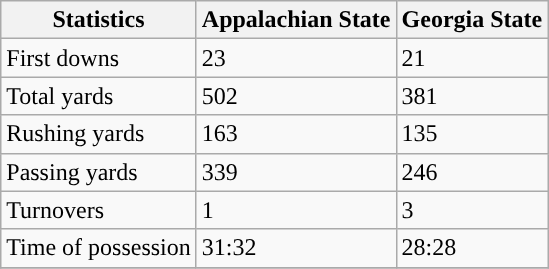<table class="wikitable">
<tr>
<th>Statistics</th>
<th>Appalachian State</th>
<th>Georgia State</th>
</tr>
<tr>
<td>First downs</td>
<td>23</td>
<td>21</td>
</tr>
<tr>
<td>Total yards</td>
<td>502</td>
<td>381</td>
</tr>
<tr>
<td>Rushing yards</td>
<td>163</td>
<td>135</td>
</tr>
<tr>
<td>Passing yards</td>
<td>339</td>
<td>246</td>
</tr>
<tr>
<td>Turnovers</td>
<td>1</td>
<td>3</td>
</tr>
<tr>
<td>Time of possession</td>
<td>31:32</td>
<td>28:28</td>
</tr>
<tr>
</tr>
</table>
